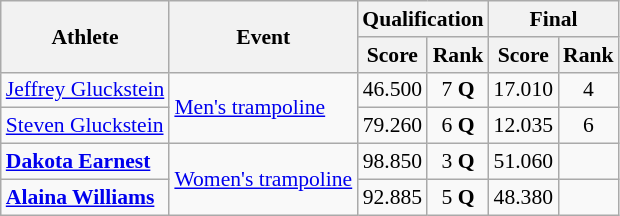<table class="wikitable" style="font-size:90%">
<tr>
<th rowspan=2>Athlete</th>
<th rowspan=2>Event</th>
<th colspan=2>Qualification</th>
<th colspan=2>Final</th>
</tr>
<tr>
<th>Score</th>
<th>Rank</th>
<th>Score</th>
<th>Rank</th>
</tr>
<tr align=center>
<td align=left><a href='#'>Jeffrey Gluckstein</a></td>
<td align=left rowspan=2><a href='#'>Men's trampoline</a></td>
<td>46.500</td>
<td>7 <strong>Q</strong></td>
<td>17.010</td>
<td>4</td>
</tr>
<tr align=center>
<td align=left><a href='#'>Steven Gluckstein</a></td>
<td>79.260</td>
<td>6 <strong>Q</strong></td>
<td>12.035</td>
<td>6</td>
</tr>
<tr align=center>
<td align=left><strong><a href='#'>Dakota Earnest</a></strong></td>
<td align=left rowspan=2><a href='#'>Women's trampoline</a></td>
<td>98.850</td>
<td>3 <strong>Q</strong></td>
<td>51.060</td>
<td></td>
</tr>
<tr align=center>
<td align=left><strong><a href='#'>Alaina Williams</a></strong></td>
<td>92.885</td>
<td>5 <strong>Q</strong></td>
<td>48.380</td>
<td></td>
</tr>
</table>
